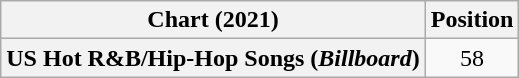<table class="wikitable plainrowheaders" style="text-align:center">
<tr>
<th scope="col">Chart (2021)</th>
<th scope="col">Position</th>
</tr>
<tr>
<th scope="row">US Hot R&B/Hip-Hop Songs (<em>Billboard</em>)</th>
<td>58</td>
</tr>
</table>
